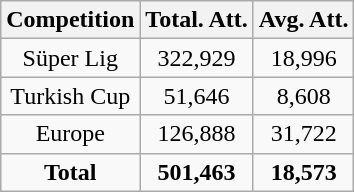<table class="wikitable" style="text-align: center">
<tr>
<th>Competition</th>
<th>Total. Att.</th>
<th>Avg. Att.</th>
</tr>
<tr>
<td>Süper Lig</td>
<td>322,929</td>
<td>18,996</td>
</tr>
<tr>
<td>Turkish Cup</td>
<td>51,646</td>
<td>8,608</td>
</tr>
<tr>
<td>Europe</td>
<td>126,888</td>
<td>31,722</td>
</tr>
<tr>
<td><strong>Total</strong></td>
<td><strong>501,463</strong></td>
<td><strong>18,573 </strong></td>
</tr>
</table>
